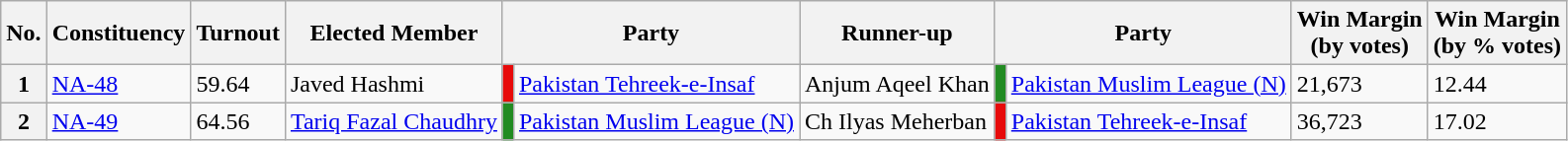<table class="wikitable sortable">
<tr>
<th>No.</th>
<th>Constituency</th>
<th>Turnout</th>
<th>Elected Member</th>
<th colspan="2">Party</th>
<th>Runner-up</th>
<th colspan="2">Party</th>
<th>Win Margin<br>(by votes)</th>
<th>Win Margin<br>(by % votes)</th>
</tr>
<tr>
<th>1</th>
<td><a href='#'>NA-48</a></td>
<td>59.64</td>
<td>Javed Hashmi</td>
<td bgcolor="#e70a0a"></td>
<td><a href='#'>Pakistan Tehreek-e-Insaf</a></td>
<td>Anjum Aqeel Khan</td>
<td bgcolor="#228b22"></td>
<td><a href='#'>Pakistan Muslim League (N)</a></td>
<td>21,673</td>
<td>12.44</td>
</tr>
<tr>
<th>2</th>
<td><a href='#'>NA-49</a></td>
<td>64.56</td>
<td><a href='#'>Tariq Fazal Chaudhry</a></td>
<td bgcolor="#228b22"></td>
<td><a href='#'>Pakistan Muslim League (N)</a></td>
<td>Ch Ilyas Meherban</td>
<td bgcolor="#e70a0a"></td>
<td><a href='#'>Pakistan Tehreek-e-Insaf</a></td>
<td>36,723</td>
<td>17.02</td>
</tr>
</table>
